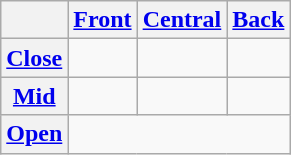<table class="wikitable" style="text-align:center">
<tr>
<th></th>
<th><a href='#'>Front</a></th>
<th><a href='#'>Central</a></th>
<th><a href='#'>Back</a></th>
</tr>
<tr align="center">
<th><a href='#'>Close</a></th>
<td> </td>
<td></td>
<td> </td>
</tr>
<tr>
<th><a href='#'>Mid</a></th>
<td> </td>
<td></td>
<td> </td>
</tr>
<tr align="center">
<th><a href='#'>Open</a></th>
<td colspan="3"> </td>
</tr>
</table>
